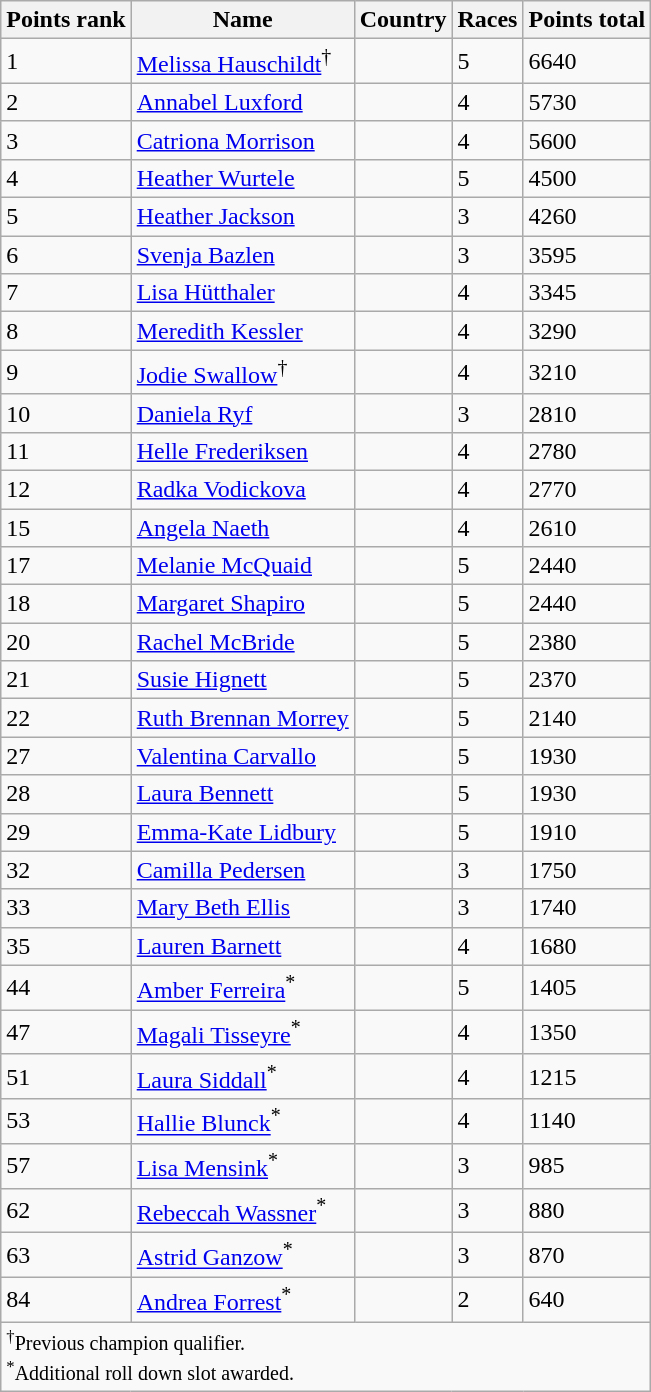<table class="wikitable sortable">
<tr>
<th>Points rank</th>
<th>Name</th>
<th>Country</th>
<th>Races</th>
<th>Points total</th>
</tr>
<tr>
<td>1</td>
<td><a href='#'>Melissa Hauschildt</a><sup>†</sup></td>
<td></td>
<td>5</td>
<td>6640</td>
</tr>
<tr>
<td>2</td>
<td><a href='#'>Annabel Luxford</a></td>
<td></td>
<td>4</td>
<td>5730</td>
</tr>
<tr>
<td>3</td>
<td><a href='#'>Catriona Morrison</a></td>
<td></td>
<td>4</td>
<td>5600</td>
</tr>
<tr>
<td>4</td>
<td><a href='#'>Heather Wurtele</a></td>
<td></td>
<td>5</td>
<td>4500</td>
</tr>
<tr>
<td>5</td>
<td><a href='#'>Heather Jackson</a></td>
<td></td>
<td>3</td>
<td>4260</td>
</tr>
<tr>
<td>6</td>
<td><a href='#'>Svenja Bazlen</a></td>
<td></td>
<td>3</td>
<td>3595</td>
</tr>
<tr>
<td>7</td>
<td><a href='#'>Lisa Hütthaler</a></td>
<td></td>
<td>4</td>
<td>3345</td>
</tr>
<tr>
<td>8</td>
<td><a href='#'>Meredith Kessler</a></td>
<td></td>
<td>4</td>
<td>3290</td>
</tr>
<tr>
<td>9</td>
<td><a href='#'>Jodie Swallow</a><sup>†</sup></td>
<td></td>
<td>4</td>
<td>3210</td>
</tr>
<tr>
<td>10</td>
<td><a href='#'>Daniela Ryf</a></td>
<td></td>
<td>3</td>
<td>2810</td>
</tr>
<tr>
<td>11</td>
<td><a href='#'>Helle Frederiksen</a></td>
<td></td>
<td>4</td>
<td>2780</td>
</tr>
<tr>
<td>12</td>
<td><a href='#'>Radka Vodickova</a></td>
<td></td>
<td>4</td>
<td>2770</td>
</tr>
<tr>
<td>15</td>
<td><a href='#'>Angela Naeth</a></td>
<td></td>
<td>4</td>
<td>2610</td>
</tr>
<tr>
<td>17</td>
<td><a href='#'>Melanie McQuaid</a></td>
<td></td>
<td>5</td>
<td>2440</td>
</tr>
<tr>
<td>18</td>
<td><a href='#'>Margaret Shapiro</a></td>
<td></td>
<td>5</td>
<td>2440</td>
</tr>
<tr>
<td>20</td>
<td><a href='#'>Rachel McBride</a></td>
<td></td>
<td>5</td>
<td>2380</td>
</tr>
<tr>
<td>21</td>
<td><a href='#'>Susie Hignett</a></td>
<td></td>
<td>5</td>
<td>2370</td>
</tr>
<tr>
<td>22</td>
<td><a href='#'>Ruth Brennan Morrey</a></td>
<td></td>
<td>5</td>
<td>2140</td>
</tr>
<tr>
<td>27</td>
<td><a href='#'>Valentina Carvallo</a></td>
<td></td>
<td>5</td>
<td>1930</td>
</tr>
<tr>
<td>28</td>
<td><a href='#'>Laura Bennett</a></td>
<td></td>
<td>5</td>
<td>1930</td>
</tr>
<tr>
<td>29</td>
<td><a href='#'>Emma-Kate Lidbury</a></td>
<td></td>
<td>5</td>
<td>1910</td>
</tr>
<tr>
<td>32</td>
<td><a href='#'>Camilla Pedersen</a></td>
<td></td>
<td>3</td>
<td>1750</td>
</tr>
<tr>
<td>33</td>
<td><a href='#'>Mary Beth Ellis</a></td>
<td></td>
<td>3</td>
<td>1740</td>
</tr>
<tr>
<td>35</td>
<td><a href='#'>Lauren Barnett</a></td>
<td></td>
<td>4</td>
<td>1680</td>
</tr>
<tr>
<td>44</td>
<td><a href='#'>Amber Ferreira</a><sup>*</sup></td>
<td></td>
<td>5</td>
<td>1405</td>
</tr>
<tr>
<td>47</td>
<td><a href='#'>Magali Tisseyre</a><sup>*</sup></td>
<td></td>
<td>4</td>
<td>1350</td>
</tr>
<tr>
<td>51</td>
<td><a href='#'>Laura Siddall</a><sup>*</sup></td>
<td></td>
<td>4</td>
<td>1215</td>
</tr>
<tr>
<td>53</td>
<td><a href='#'>Hallie Blunck</a><sup>*</sup></td>
<td></td>
<td>4</td>
<td>1140</td>
</tr>
<tr>
<td>57</td>
<td><a href='#'>Lisa Mensink</a><sup>*</sup></td>
<td></td>
<td>3</td>
<td>985</td>
</tr>
<tr>
<td>62</td>
<td><a href='#'>Rebeccah Wassner</a><sup>*</sup></td>
<td></td>
<td>3</td>
<td>880</td>
</tr>
<tr>
<td>63</td>
<td><a href='#'>Astrid Ganzow</a><sup>*</sup></td>
<td></td>
<td>3</td>
<td>870</td>
</tr>
<tr>
<td>84</td>
<td><a href='#'>Andrea Forrest</a><sup>*</sup></td>
<td></td>
<td>2</td>
<td>640</td>
</tr>
<tr>
<td colspan="5" align="left"><small><sup>†</sup>Previous champion qualifier. <br><sup>*</sup>Additional roll down slot awarded.</small></td>
</tr>
</table>
